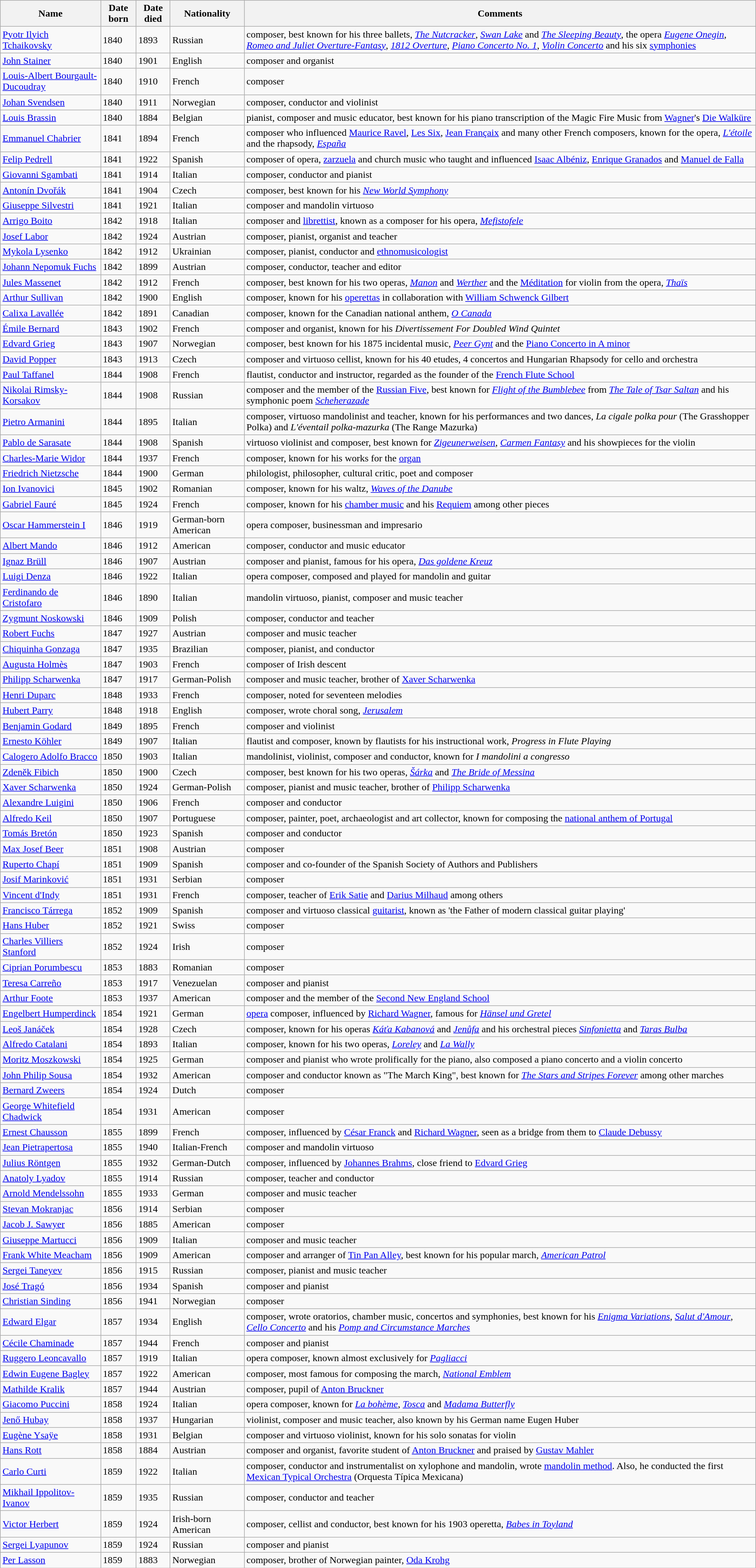<table class="wikitable sortable">
<tr>
<th>Name</th>
<th>Date born</th>
<th>Date died</th>
<th>Nationality</th>
<th class=unsortable>Comments</th>
</tr>
<tr>
<td><a href='#'>Pyotr Ilyich Tchaikovsky</a></td>
<td>1840</td>
<td>1893</td>
<td>Russian</td>
<td>composer, best known for his three ballets, <em><a href='#'>The Nutcracker</a></em>, <em><a href='#'>Swan Lake</a></em> and <em><a href='#'>The Sleeping Beauty</a></em>, the opera <em><a href='#'>Eugene Onegin</a></em>, <em><a href='#'>Romeo and Juliet Overture-Fantasy</a></em>, <em><a href='#'>1812 Overture</a></em>, <em><a href='#'>Piano Concerto No. 1</a></em>, <em><a href='#'>Violin Concerto</a></em> and his six <a href='#'>symphonies</a></td>
</tr>
<tr>
<td><a href='#'>John Stainer</a></td>
<td>1840</td>
<td>1901</td>
<td>English</td>
<td>composer and organist</td>
</tr>
<tr>
<td><a href='#'>Louis-Albert Bourgault-Ducoudray</a></td>
<td>1840</td>
<td>1910</td>
<td>French</td>
<td>composer</td>
</tr>
<tr>
<td><a href='#'>Johan Svendsen</a></td>
<td>1840</td>
<td>1911</td>
<td>Norwegian</td>
<td>composer, conductor and violinist</td>
</tr>
<tr>
<td><a href='#'>Louis Brassin</a></td>
<td>1840</td>
<td>1884</td>
<td>Belgian</td>
<td>pianist, composer and music educator, best known for his piano transcription of the Magic Fire Music from <a href='#'>Wagner</a>'s <a href='#'>Die Walküre</a></td>
</tr>
<tr>
<td><a href='#'>Emmanuel Chabrier</a></td>
<td>1841</td>
<td>1894</td>
<td>French</td>
<td> composer who influenced <a href='#'>Maurice Ravel</a>, <a href='#'>Les Six</a>, <a href='#'>Jean Françaix</a> and many other French composers, known for the opera, <em><a href='#'>L'étoile</a></em> and the rhapsody, <em><a href='#'>España</a></em></td>
</tr>
<tr>
<td><a href='#'>Felip Pedrell</a></td>
<td>1841</td>
<td>1922</td>
<td>Spanish</td>
<td>composer of opera, <a href='#'>zarzuela</a> and church music who taught and influenced <a href='#'>Isaac Albéniz</a>, <a href='#'>Enrique Granados</a> and <a href='#'>Manuel de Falla</a></td>
</tr>
<tr>
<td><a href='#'>Giovanni Sgambati</a></td>
<td>1841</td>
<td>1914</td>
<td>Italian</td>
<td>composer, conductor and pianist</td>
</tr>
<tr>
<td><a href='#'>Antonín Dvořák</a></td>
<td>1841</td>
<td>1904</td>
<td>Czech</td>
<td>composer, best known for his <em><a href='#'>New World Symphony</a></em></td>
</tr>
<tr>
<td><a href='#'>Giuseppe Silvestri</a></td>
<td>1841</td>
<td>1921</td>
<td>Italian</td>
<td>composer and mandolin virtuoso</td>
</tr>
<tr>
<td><a href='#'>Arrigo Boito</a></td>
<td>1842</td>
<td>1918</td>
<td>Italian</td>
<td>composer and <a href='#'>librettist</a>, known as a composer for his opera, <em><a href='#'>Mefistofele</a></em></td>
</tr>
<tr>
<td><a href='#'>Josef Labor</a></td>
<td>1842</td>
<td>1924</td>
<td>Austrian</td>
<td>composer, pianist, organist and teacher</td>
</tr>
<tr>
<td><a href='#'>Mykola Lysenko</a></td>
<td>1842</td>
<td>1912</td>
<td>Ukrainian</td>
<td>composer, pianist, conductor and <a href='#'>ethnomusicologist</a></td>
</tr>
<tr>
<td><a href='#'>Johann Nepomuk Fuchs</a></td>
<td>1842</td>
<td>1899</td>
<td>Austrian</td>
<td>composer, conductor, teacher and editor</td>
</tr>
<tr>
<td><a href='#'>Jules Massenet</a></td>
<td>1842</td>
<td>1912</td>
<td>French</td>
<td>composer, best known for his two operas, <em><a href='#'>Manon</a></em> and <em><a href='#'>Werther</a></em> and the <a href='#'>Méditation</a> for violin from the opera, <em><a href='#'>Thaïs</a></em></td>
</tr>
<tr>
<td><a href='#'>Arthur Sullivan</a></td>
<td>1842</td>
<td>1900</td>
<td>English</td>
<td>composer, known for his <a href='#'>operettas</a> in collaboration with <a href='#'>William Schwenck Gilbert</a></td>
</tr>
<tr>
<td><a href='#'>Calixa Lavallée</a></td>
<td>1842</td>
<td>1891</td>
<td>Canadian</td>
<td>composer, known for the Canadian national anthem, <em><a href='#'>O Canada</a></em></td>
</tr>
<tr>
<td><a href='#'>Émile Bernard</a></td>
<td>1843</td>
<td>1902</td>
<td>French</td>
<td>composer and organist, known for his <em>Divertissement For Doubled Wind Quintet</em></td>
</tr>
<tr>
<td><a href='#'>Edvard Grieg</a></td>
<td>1843</td>
<td>1907</td>
<td>Norwegian</td>
<td>composer, best known for his 1875 incidental music, <em><a href='#'>Peer Gynt</a></em> and the <a href='#'>Piano Concerto in A minor</a></td>
</tr>
<tr>
<td><a href='#'>David Popper</a></td>
<td>1843</td>
<td>1913</td>
<td>Czech</td>
<td>composer and virtuoso cellist, known for his 40 etudes, 4 concertos and Hungarian Rhapsody for cello and orchestra</td>
</tr>
<tr>
<td><a href='#'>Paul Taffanel</a></td>
<td>1844</td>
<td>1908</td>
<td>French</td>
<td> flautist, conductor and instructor, regarded as the founder of the <a href='#'>French Flute School</a></td>
</tr>
<tr>
<td><a href='#'>Nikolai Rimsky-Korsakov</a></td>
<td>1844</td>
<td>1908</td>
<td>Russian</td>
<td>composer and the member of the <a href='#'>Russian Five</a>, best known for <em><a href='#'>Flight of the Bumblebee</a></em> from <em><a href='#'>The Tale of Tsar Saltan</a></em> and his symphonic poem <em><a href='#'>Scheherazade</a></em></td>
</tr>
<tr>
<td><a href='#'>Pietro Armanini</a></td>
<td>1844</td>
<td>1895</td>
<td>Italian</td>
<td>composer, virtuoso mandolinist and teacher, known for his performances and two dances, <em>La cigale polka pour</em> (The Grasshopper Polka) and <em>L'éventail polka-mazurka</em> (The Range Mazurka)</td>
</tr>
<tr>
<td><a href='#'>Pablo de Sarasate</a></td>
<td>1844</td>
<td>1908</td>
<td>Spanish</td>
<td>virtuoso violinist and composer, best known for <em><a href='#'>Zigeunerweisen</a></em>, <em><a href='#'>Carmen Fantasy</a></em> and his showpieces for the violin</td>
</tr>
<tr>
<td><a href='#'>Charles-Marie Widor</a></td>
<td>1844</td>
<td>1937</td>
<td>French</td>
<td> composer, known for his works for the <a href='#'>organ</a></td>
</tr>
<tr>
<td><a href='#'>Friedrich Nietzsche</a></td>
<td>1844</td>
<td>1900</td>
<td>German</td>
<td>philologist, philosopher, cultural critic, poet and composer</td>
</tr>
<tr>
<td><a href='#'>Ion Ivanovici</a></td>
<td>1845</td>
<td>1902</td>
<td>Romanian</td>
<td>composer, known for his waltz, <em><a href='#'>Waves of the Danube</a></em></td>
</tr>
<tr>
<td><a href='#'>Gabriel Fauré</a></td>
<td>1845</td>
<td>1924</td>
<td>French</td>
<td>composer, known for his <a href='#'>chamber music</a> and his <a href='#'>Requiem</a> among other pieces</td>
</tr>
<tr>
<td><a href='#'>Oscar Hammerstein I</a></td>
<td>1846</td>
<td>1919</td>
<td>German-born American</td>
<td>opera composer, businessman and impresario</td>
</tr>
<tr>
<td><a href='#'>Albert Mando</a></td>
<td>1846</td>
<td>1912</td>
<td>American</td>
<td>composer, conductor and music educator</td>
</tr>
<tr>
<td><a href='#'>Ignaz Brüll</a></td>
<td>1846</td>
<td>1907</td>
<td>Austrian</td>
<td>composer and pianist, famous for his opera, <em><a href='#'>Das goldene Kreuz</a></em></td>
</tr>
<tr>
<td><a href='#'>Luigi Denza</a></td>
<td>1846</td>
<td>1922</td>
<td>Italian</td>
<td>opera composer, composed and played for mandolin and guitar</td>
</tr>
<tr>
<td><a href='#'>Ferdinando de Cristofaro</a></td>
<td>1846</td>
<td>1890</td>
<td>Italian</td>
<td>mandolin virtuoso, pianist, composer and music teacher</td>
</tr>
<tr>
<td><a href='#'>Zygmunt Noskowski</a></td>
<td>1846</td>
<td>1909</td>
<td>Polish</td>
<td>composer, conductor and teacher</td>
</tr>
<tr>
<td><a href='#'>Robert Fuchs</a></td>
<td>1847</td>
<td>1927</td>
<td>Austrian</td>
<td>composer and music teacher</td>
</tr>
<tr>
<td><a href='#'>Chiquinha Gonzaga</a></td>
<td>1847</td>
<td>1935</td>
<td>Brazilian</td>
<td>composer, pianist, and conductor</td>
</tr>
<tr>
<td><a href='#'>Augusta Holmès</a></td>
<td>1847</td>
<td>1903</td>
<td>French</td>
<td>composer of Irish descent</td>
</tr>
<tr>
<td><a href='#'>Philipp Scharwenka</a></td>
<td>1847</td>
<td>1917</td>
<td>German-Polish</td>
<td>composer and music teacher, brother of <a href='#'>Xaver Scharwenka</a></td>
</tr>
<tr>
<td><a href='#'>Henri Duparc</a></td>
<td>1848</td>
<td>1933</td>
<td>French</td>
<td>composer, noted for seventeen melodies</td>
</tr>
<tr>
<td><a href='#'>Hubert Parry</a></td>
<td>1848</td>
<td>1918</td>
<td>English</td>
<td>composer, wrote choral song, <em><a href='#'>Jerusalem</a></em></td>
</tr>
<tr>
<td><a href='#'>Benjamin Godard</a></td>
<td>1849</td>
<td>1895</td>
<td>French</td>
<td>composer and violinist</td>
</tr>
<tr>
<td><a href='#'>Ernesto Köhler</a></td>
<td>1849</td>
<td>1907</td>
<td>Italian</td>
<td>flautist and composer, known by flautists for his instructional work, <em>Progress in Flute Playing</em></td>
</tr>
<tr>
<td><a href='#'>Calogero Adolfo Bracco</a></td>
<td>1850</td>
<td>1903</td>
<td>Italian</td>
<td>mandolinist, violinist, composer and conductor, known for <em>I mandolini a congresso</em></td>
</tr>
<tr>
<td><a href='#'>Zdeněk Fibich</a></td>
<td>1850</td>
<td>1900</td>
<td>Czech</td>
<td> composer, best known for his two operas, <em><a href='#'>Šárka</a></em> and <em><a href='#'>The Bride of Messina</a></em></td>
</tr>
<tr>
<td><a href='#'>Xaver Scharwenka</a></td>
<td>1850</td>
<td>1924</td>
<td>German-Polish</td>
<td>composer, pianist and music teacher, brother of <a href='#'>Philipp Scharwenka</a></td>
</tr>
<tr>
<td><a href='#'>Alexandre Luigini</a></td>
<td>1850</td>
<td>1906</td>
<td>French</td>
<td>composer and conductor</td>
</tr>
<tr>
<td><a href='#'>Alfredo Keil</a></td>
<td>1850</td>
<td>1907</td>
<td>Portuguese</td>
<td>composer, painter, poet, archaeologist and art collector, known for composing the <a href='#'>national anthem of Portugal</a></td>
</tr>
<tr>
<td><a href='#'>Tomás Bretón</a></td>
<td>1850</td>
<td>1923</td>
<td>Spanish</td>
<td>composer and conductor</td>
</tr>
<tr>
<td><a href='#'>Max Josef Beer</a></td>
<td>1851</td>
<td>1908</td>
<td>Austrian</td>
<td>composer</td>
</tr>
<tr>
<td><a href='#'>Ruperto Chapí</a></td>
<td>1851</td>
<td>1909</td>
<td>Spanish</td>
<td>composer and co-founder of the Spanish Society of Authors and Publishers</td>
</tr>
<tr>
<td><a href='#'>Josif Marinković</a></td>
<td>1851</td>
<td>1931</td>
<td>Serbian</td>
<td>composer</td>
</tr>
<tr>
<td><a href='#'>Vincent d'Indy</a></td>
<td>1851</td>
<td>1931</td>
<td>French</td>
<td>composer, teacher of <a href='#'>Erik Satie</a> and <a href='#'>Darius Milhaud</a> among others</td>
</tr>
<tr>
<td><a href='#'>Francisco Tárrega</a></td>
<td>1852</td>
<td>1909</td>
<td>Spanish</td>
<td>composer and virtuoso classical <a href='#'>guitarist</a>, known as 'the Father of modern classical guitar playing'</td>
</tr>
<tr>
<td><a href='#'>Hans Huber</a></td>
<td>1852</td>
<td>1921</td>
<td>Swiss</td>
<td>composer</td>
</tr>
<tr>
<td><a href='#'>Charles Villiers Stanford</a></td>
<td>1852</td>
<td>1924</td>
<td>Irish</td>
<td>composer</td>
</tr>
<tr>
<td><a href='#'>Ciprian Porumbescu</a></td>
<td>1853</td>
<td>1883</td>
<td>Romanian</td>
<td>composer</td>
</tr>
<tr>
<td><a href='#'>Teresa Carreño</a></td>
<td>1853</td>
<td>1917</td>
<td>Venezuelan</td>
<td>composer and pianist</td>
</tr>
<tr>
<td><a href='#'>Arthur Foote</a></td>
<td>1853</td>
<td>1937</td>
<td>American</td>
<td>composer and the member of the <a href='#'>Second New England School</a></td>
</tr>
<tr>
<td><a href='#'>Engelbert Humperdinck</a></td>
<td>1854</td>
<td>1921</td>
<td>German</td>
<td><a href='#'>opera</a> composer, influenced by <a href='#'>Richard Wagner</a>, famous for <em><a href='#'>Hänsel und Gretel</a></em></td>
</tr>
<tr>
<td><a href='#'>Leoš Janáček</a></td>
<td>1854</td>
<td>1928</td>
<td>Czech</td>
<td>composer, known for his operas <em><a href='#'>Káťa Kabanová</a></em> and <em><a href='#'>Jenůfa</a></em> and his orchestral pieces <em><a href='#'>Sinfonietta</a></em> and <em><a href='#'>Taras Bulba</a></em></td>
</tr>
<tr>
<td><a href='#'>Alfredo Catalani</a></td>
<td>1854</td>
<td>1893</td>
<td>Italian</td>
<td>composer, known for his two operas, <em><a href='#'>Loreley</a></em> and <em><a href='#'>La Wally</a></em></td>
</tr>
<tr>
<td><a href='#'>Moritz Moszkowski</a></td>
<td>1854</td>
<td>1925</td>
<td>German</td>
<td>composer and pianist who wrote prolifically for the piano, also composed a piano concerto and a violin concerto</td>
</tr>
<tr>
<td><a href='#'>John Philip Sousa</a></td>
<td>1854</td>
<td>1932</td>
<td>American</td>
<td>composer and conductor known as "The March King", best known for <em><a href='#'>The Stars and Stripes Forever</a></em> among other marches</td>
</tr>
<tr>
<td><a href='#'>Bernard Zweers</a></td>
<td>1854</td>
<td>1924</td>
<td>Dutch</td>
<td>composer</td>
</tr>
<tr>
<td><a href='#'>George Whitefield Chadwick</a></td>
<td>1854</td>
<td>1931</td>
<td>American</td>
<td>composer</td>
</tr>
<tr>
<td><a href='#'>Ernest Chausson</a></td>
<td>1855</td>
<td>1899</td>
<td>French</td>
<td>composer, influenced by <a href='#'>César Franck</a> and <a href='#'>Richard Wagner</a>, seen as a bridge from them to <a href='#'>Claude Debussy</a></td>
</tr>
<tr>
<td><a href='#'>Jean Pietrapertosa</a></td>
<td>1855</td>
<td>1940</td>
<td>Italian-French</td>
<td>composer and mandolin virtuoso</td>
</tr>
<tr>
<td><a href='#'>Julius Röntgen</a></td>
<td>1855</td>
<td>1932</td>
<td>German-Dutch</td>
<td>composer, influenced by <a href='#'>Johannes Brahms</a>, close friend to <a href='#'>Edvard Grieg</a></td>
</tr>
<tr>
<td><a href='#'>Anatoly Lyadov</a></td>
<td>1855</td>
<td>1914</td>
<td>Russian</td>
<td>composer, teacher and conductor</td>
</tr>
<tr>
<td><a href='#'>Arnold Mendelssohn</a></td>
<td>1855</td>
<td>1933</td>
<td>German</td>
<td>composer and music teacher</td>
</tr>
<tr>
<td><a href='#'>Stevan Mokranjac</a></td>
<td>1856</td>
<td>1914</td>
<td>Serbian</td>
<td>composer</td>
</tr>
<tr>
<td><a href='#'>Jacob J. Sawyer</a></td>
<td>1856</td>
<td>1885</td>
<td>American</td>
<td>composer</td>
</tr>
<tr>
<td><a href='#'>Giuseppe Martucci</a></td>
<td>1856</td>
<td>1909</td>
<td>Italian</td>
<td>composer and music teacher</td>
</tr>
<tr>
<td><a href='#'>Frank White Meacham</a></td>
<td>1856</td>
<td>1909</td>
<td>American</td>
<td>composer and arranger of <a href='#'>Tin Pan Alley</a>, best known for his popular march, <em><a href='#'>American Patrol</a></em></td>
</tr>
<tr>
<td><a href='#'>Sergei Taneyev</a></td>
<td>1856</td>
<td>1915</td>
<td>Russian</td>
<td>composer, pianist and music teacher</td>
</tr>
<tr>
<td><a href='#'>José Tragó</a></td>
<td>1856</td>
<td>1934</td>
<td>Spanish</td>
<td>composer and pianist</td>
</tr>
<tr>
<td><a href='#'>Christian Sinding</a></td>
<td>1856</td>
<td>1941</td>
<td>Norwegian</td>
<td>composer</td>
</tr>
<tr>
<td><a href='#'>Edward Elgar</a></td>
<td>1857</td>
<td>1934</td>
<td>English</td>
<td>composer, wrote oratorios, chamber music, concertos and symphonies, best known for his <em><a href='#'>Enigma Variations</a></em>, <em><a href='#'>Salut d'Amour</a></em>, <em><a href='#'>Cello Concerto</a></em> and his <em><a href='#'>Pomp and Circumstance Marches</a></em></td>
</tr>
<tr>
<td><a href='#'>Cécile Chaminade</a></td>
<td>1857</td>
<td>1944</td>
<td>French</td>
<td>composer and pianist</td>
</tr>
<tr>
<td><a href='#'>Ruggero Leoncavallo</a></td>
<td>1857</td>
<td>1919</td>
<td>Italian</td>
<td>opera composer, known almost exclusively for <em><a href='#'>Pagliacci</a></em></td>
</tr>
<tr>
<td><a href='#'>Edwin Eugene Bagley</a></td>
<td>1857</td>
<td>1922</td>
<td>American</td>
<td>composer, most famous for composing the march, <em><a href='#'>National Emblem</a></em></td>
</tr>
<tr>
<td><a href='#'>Mathilde Kralik</a></td>
<td>1857</td>
<td>1944</td>
<td>Austrian</td>
<td>composer, pupil of <a href='#'>Anton Bruckner</a></td>
</tr>
<tr>
<td><a href='#'>Giacomo Puccini</a></td>
<td>1858</td>
<td>1924</td>
<td>Italian</td>
<td>opera composer, known for <em><a href='#'>La bohème</a></em>, <em><a href='#'>Tosca</a></em> and <em><a href='#'>Madama Butterfly</a></em></td>
</tr>
<tr>
<td><a href='#'>Jenő Hubay</a></td>
<td>1858</td>
<td>1937</td>
<td>Hungarian</td>
<td>violinist, composer and music teacher, also known by his German name Eugen Huber</td>
</tr>
<tr>
<td><a href='#'>Eugène Ysaÿe</a></td>
<td>1858</td>
<td>1931</td>
<td>Belgian</td>
<td>composer and virtuoso violinist, known for his solo sonatas for violin</td>
</tr>
<tr>
<td><a href='#'>Hans Rott</a></td>
<td>1858</td>
<td>1884</td>
<td>Austrian</td>
<td>composer and organist, favorite student of <a href='#'>Anton Bruckner</a> and praised by <a href='#'>Gustav Mahler</a></td>
</tr>
<tr>
<td><a href='#'>Carlo Curti</a></td>
<td>1859</td>
<td>1922</td>
<td>Italian</td>
<td> composer, conductor and instrumentalist on xylophone and mandolin, wrote <a href='#'>mandolin method</a>. Also, he conducted the first <a href='#'>Mexican Typical Orchestra</a> (Orquesta Típica Mexicana)</td>
</tr>
<tr>
<td><a href='#'>Mikhail Ippolitov-Ivanov</a></td>
<td>1859</td>
<td>1935</td>
<td>Russian</td>
<td>composer, conductor and teacher</td>
</tr>
<tr>
<td><a href='#'>Victor Herbert</a></td>
<td>1859</td>
<td>1924</td>
<td>Irish-born American</td>
<td>composer, cellist and conductor, best known for his 1903 operetta, <em><a href='#'>Babes in Toyland</a></em></td>
</tr>
<tr>
<td><a href='#'>Sergei Lyapunov</a></td>
<td>1859</td>
<td>1924</td>
<td>Russian</td>
<td>composer and pianist</td>
</tr>
<tr>
<td><a href='#'>Per Lasson</a></td>
<td>1859</td>
<td>1883</td>
<td>Norwegian</td>
<td>composer, brother of Norwegian painter, <a href='#'>Oda Krohg</a></td>
</tr>
</table>
